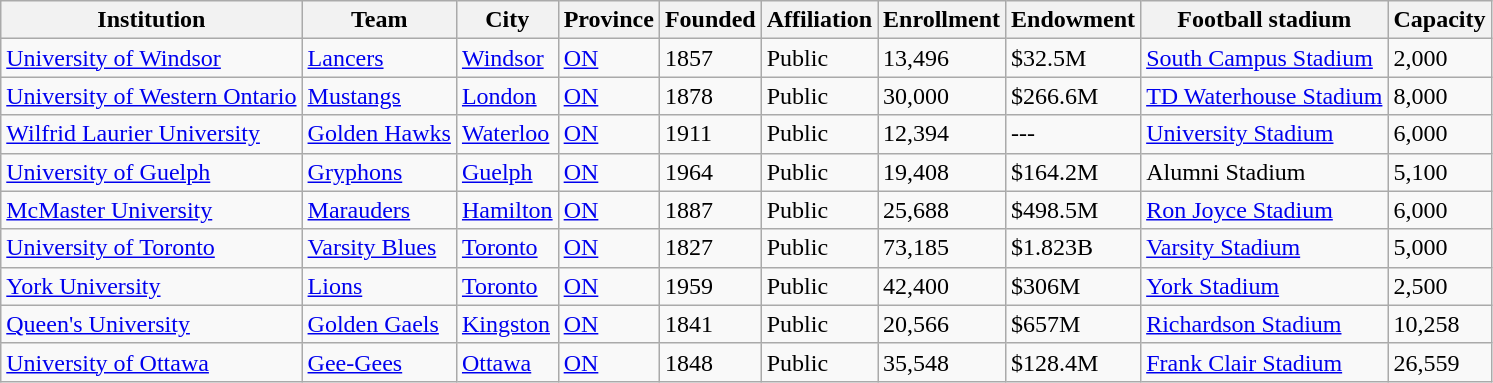<table class="wikitable">
<tr>
<th>Institution</th>
<th>Team</th>
<th>City</th>
<th>Province</th>
<th>Founded</th>
<th>Affiliation</th>
<th>Enrollment</th>
<th>Endowment</th>
<th>Football stadium</th>
<th>Capacity</th>
</tr>
<tr>
<td><a href='#'>University of Windsor</a></td>
<td><a href='#'>Lancers</a></td>
<td><a href='#'>Windsor</a></td>
<td><a href='#'>ON</a></td>
<td>1857</td>
<td>Public</td>
<td>13,496</td>
<td>$32.5M</td>
<td><a href='#'>South Campus Stadium</a></td>
<td>2,000</td>
</tr>
<tr>
<td><a href='#'>University of Western Ontario</a></td>
<td><a href='#'>Mustangs</a></td>
<td><a href='#'>London</a></td>
<td><a href='#'>ON</a></td>
<td>1878</td>
<td>Public</td>
<td>30,000</td>
<td>$266.6M</td>
<td><a href='#'>TD Waterhouse Stadium</a></td>
<td>8,000</td>
</tr>
<tr>
<td><a href='#'>Wilfrid Laurier University</a></td>
<td><a href='#'>Golden Hawks</a></td>
<td><a href='#'>Waterloo</a></td>
<td><a href='#'>ON</a></td>
<td>1911</td>
<td>Public</td>
<td>12,394</td>
<td>---</td>
<td><a href='#'>University Stadium</a></td>
<td>6,000</td>
</tr>
<tr>
<td><a href='#'>University of Guelph</a></td>
<td><a href='#'>Gryphons</a></td>
<td><a href='#'>Guelph</a></td>
<td><a href='#'>ON</a></td>
<td>1964</td>
<td>Public</td>
<td>19,408</td>
<td>$164.2M</td>
<td>Alumni Stadium</td>
<td>5,100</td>
</tr>
<tr>
<td><a href='#'>McMaster University</a></td>
<td><a href='#'>Marauders</a></td>
<td><a href='#'>Hamilton</a></td>
<td><a href='#'>ON</a></td>
<td>1887</td>
<td>Public</td>
<td>25,688</td>
<td>$498.5M</td>
<td><a href='#'>Ron Joyce Stadium</a></td>
<td>6,000</td>
</tr>
<tr>
<td><a href='#'>University of Toronto</a></td>
<td><a href='#'>Varsity Blues</a></td>
<td><a href='#'>Toronto</a></td>
<td><a href='#'>ON</a></td>
<td>1827</td>
<td>Public</td>
<td>73,185</td>
<td>$1.823B</td>
<td><a href='#'>Varsity Stadium</a></td>
<td>5,000</td>
</tr>
<tr>
<td><a href='#'>York University</a></td>
<td><a href='#'>Lions</a></td>
<td><a href='#'>Toronto</a></td>
<td><a href='#'>ON</a></td>
<td>1959</td>
<td>Public</td>
<td>42,400</td>
<td>$306M</td>
<td><a href='#'>York Stadium</a></td>
<td>2,500</td>
</tr>
<tr>
<td><a href='#'>Queen's University</a></td>
<td><a href='#'>Golden Gaels</a></td>
<td><a href='#'>Kingston</a></td>
<td><a href='#'>ON</a></td>
<td>1841</td>
<td>Public</td>
<td>20,566</td>
<td>$657M</td>
<td><a href='#'>Richardson Stadium</a></td>
<td>10,258</td>
</tr>
<tr>
<td><a href='#'>University of Ottawa</a></td>
<td><a href='#'>Gee-Gees</a></td>
<td><a href='#'>Ottawa</a></td>
<td><a href='#'>ON</a></td>
<td>1848</td>
<td>Public</td>
<td>35,548</td>
<td>$128.4M</td>
<td><a href='#'>Frank Clair Stadium</a></td>
<td>26,559</td>
</tr>
</table>
